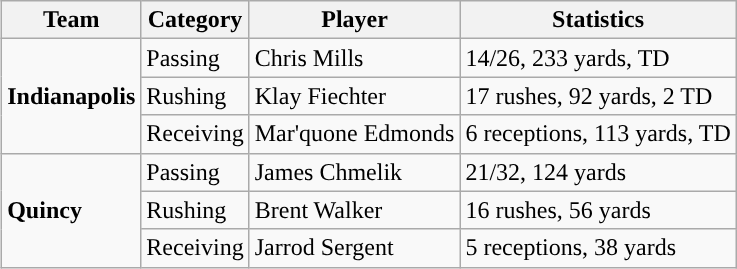<table class="wikitable" style="float: right;">
<tr>
<th>Team</th>
<th>Category</th>
<th>Player</th>
<th>Statistics</th>
</tr>
<tr>
<td rowspan=3><strong>Indianapolis</strong></td>
<td>Passing</td>
<td>Chris Mills</td>
<td>14/26, 233 yards, TD</td>
</tr>
<tr>
<td>Rushing</td>
<td>Klay Fiechter</td>
<td>17 rushes, 92 yards, 2 TD</td>
</tr>
<tr>
<td>Receiving</td>
<td>Mar'quone Edmonds</td>
<td>6 receptions, 113 yards, TD</td>
</tr>
<tr>
<td rowspan=3><strong>Quincy</strong></td>
<td>Passing</td>
<td>James Chmelik</td>
<td>21/32, 124 yards</td>
</tr>
<tr>
<td>Rushing</td>
<td>Brent Walker</td>
<td>16 rushes, 56 yards</td>
</tr>
<tr>
<td>Receiving</td>
<td>Jarrod Sergent</td>
<td>5 receptions, 38 yards</td>
</tr>
</table>
